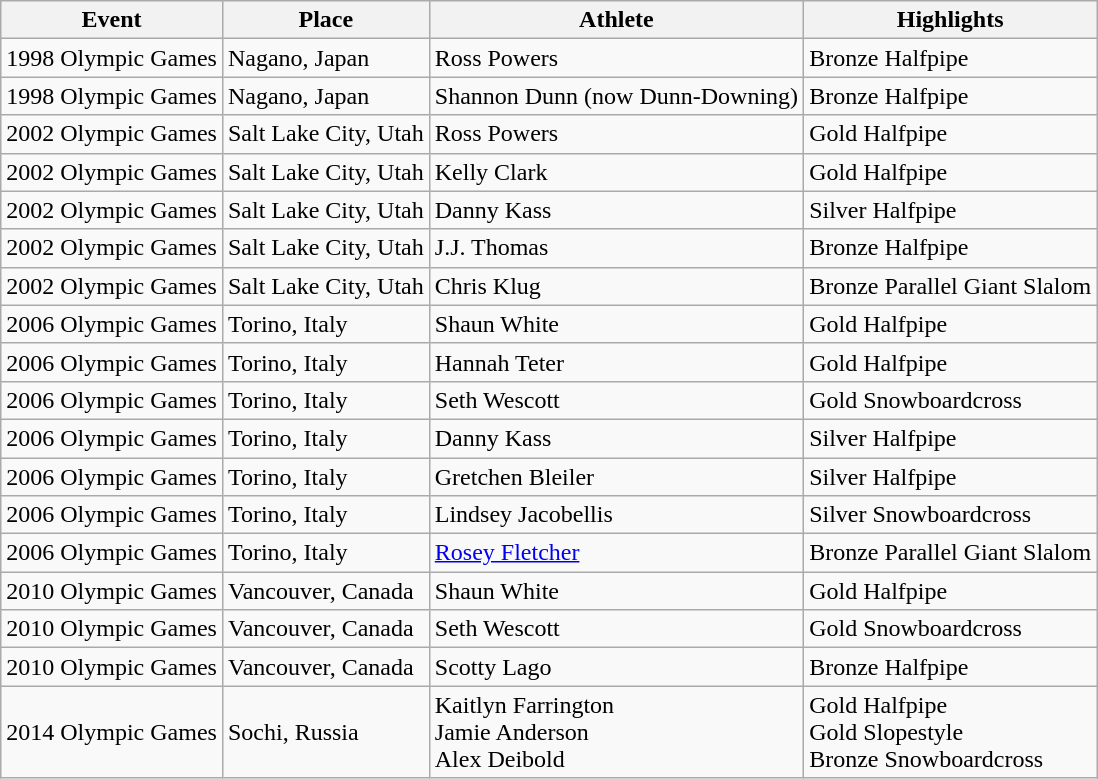<table class="wikitable">
<tr>
<th>Event</th>
<th>Place</th>
<th>Athlete</th>
<th>Highlights</th>
</tr>
<tr>
<td>1998 Olympic Games</td>
<td> Nagano, Japan</td>
<td>Ross Powers</td>
<td>Bronze Halfpipe</td>
</tr>
<tr>
<td>1998 Olympic Games</td>
<td> Nagano, Japan</td>
<td>Shannon Dunn (now Dunn-Downing)</td>
<td>Bronze Halfpipe</td>
</tr>
<tr>
<td>2002 Olympic Games</td>
<td> Salt Lake City, Utah</td>
<td>Ross Powers</td>
<td>Gold Halfpipe</td>
</tr>
<tr>
<td>2002 Olympic Games</td>
<td> Salt Lake City, Utah</td>
<td>Kelly Clark</td>
<td>Gold Halfpipe</td>
</tr>
<tr>
<td>2002 Olympic Games</td>
<td> Salt Lake City, Utah</td>
<td>Danny Kass</td>
<td>Silver Halfpipe</td>
</tr>
<tr>
<td>2002 Olympic Games</td>
<td> Salt Lake City, Utah</td>
<td>J.J. Thomas</td>
<td>Bronze Halfpipe</td>
</tr>
<tr>
<td>2002 Olympic Games</td>
<td> Salt Lake City, Utah</td>
<td>Chris Klug</td>
<td>Bronze Parallel Giant Slalom</td>
</tr>
<tr>
<td>2006 Olympic Games</td>
<td> Torino, Italy</td>
<td>Shaun White</td>
<td>Gold Halfpipe</td>
</tr>
<tr>
<td>2006 Olympic Games</td>
<td> Torino, Italy</td>
<td>Hannah Teter</td>
<td>Gold Halfpipe</td>
</tr>
<tr>
<td>2006 Olympic Games</td>
<td> Torino, Italy</td>
<td>Seth Wescott</td>
<td>Gold Snowboardcross</td>
</tr>
<tr>
<td>2006 Olympic Games</td>
<td> Torino, Italy</td>
<td>Danny Kass</td>
<td>Silver Halfpipe</td>
</tr>
<tr>
<td>2006 Olympic Games</td>
<td> Torino, Italy</td>
<td>Gretchen Bleiler</td>
<td>Silver Halfpipe</td>
</tr>
<tr>
<td>2006 Olympic Games</td>
<td> Torino, Italy</td>
<td>Lindsey Jacobellis</td>
<td>Silver Snowboardcross</td>
</tr>
<tr>
<td>2006 Olympic Games</td>
<td> Torino, Italy</td>
<td><a href='#'>Rosey Fletcher</a></td>
<td>Bronze Parallel Giant Slalom</td>
</tr>
<tr>
<td>2010 Olympic Games</td>
<td> Vancouver, Canada</td>
<td>Shaun White</td>
<td>Gold Halfpipe</td>
</tr>
<tr>
<td>2010 Olympic Games</td>
<td> Vancouver, Canada</td>
<td>Seth Wescott</td>
<td>Gold Snowboardcross</td>
</tr>
<tr>
<td>2010 Olympic Games</td>
<td> Vancouver, Canada</td>
<td>Scotty Lago</td>
<td>Bronze Halfpipe</td>
</tr>
<tr>
<td>2014 Olympic Games</td>
<td> Sochi, Russia</td>
<td>Kaitlyn Farrington<br>Jamie Anderson<br>Alex Deibold</td>
<td>Gold Halfpipe<br>Gold Slopestyle<br>Bronze Snowboardcross</td>
</tr>
</table>
